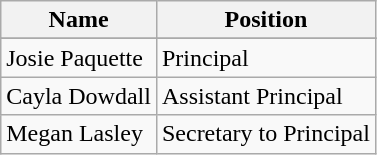<table class="wikitable">
<tr>
<th>Name</th>
<th>Position</th>
</tr>
<tr>
</tr>
<tr>
<td>Josie Paquette</td>
<td>Principal</td>
</tr>
<tr>
<td>Cayla Dowdall</td>
<td>Assistant Principal</td>
</tr>
<tr>
<td>Megan Lasley</td>
<td>Secretary to Principal</td>
</tr>
</table>
